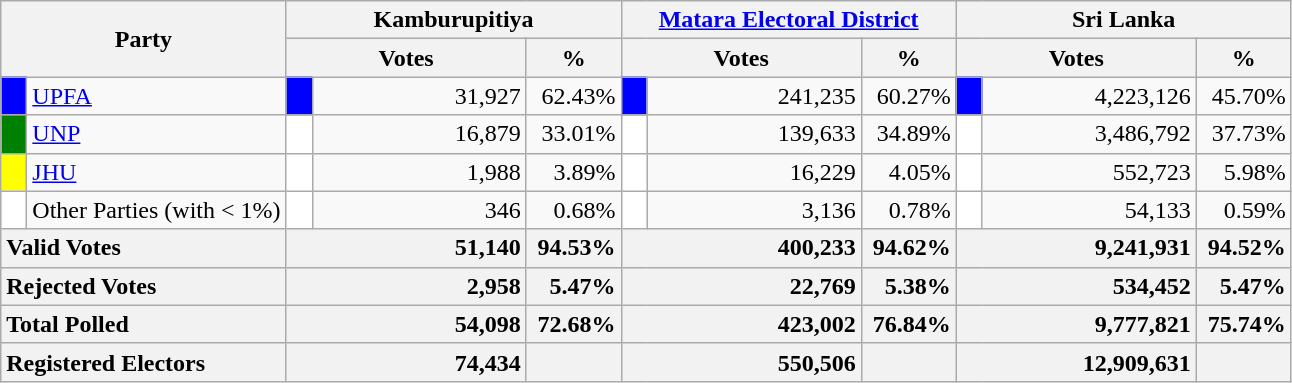<table class="wikitable">
<tr>
<th colspan="2" width="144px"rowspan="2">Party</th>
<th colspan="3" width="216px">Kamburupitiya</th>
<th colspan="3" width="216px"><a href='#'>Matara Electoral District</a></th>
<th colspan="3" width="216px">Sri Lanka</th>
</tr>
<tr>
<th colspan="2" width="144px">Votes</th>
<th>%</th>
<th colspan="2" width="144px">Votes</th>
<th>%</th>
<th colspan="2" width="144px">Votes</th>
<th>%</th>
</tr>
<tr>
<td style="background-color:blue;" width="10px"></td>
<td style="text-align:left;"><a href='#'>UPFA</a></td>
<td style="background-color:blue;" width="10px"></td>
<td style="text-align:right;">31,927</td>
<td style="text-align:right;">62.43%</td>
<td style="background-color:blue;" width="10px"></td>
<td style="text-align:right;">241,235</td>
<td style="text-align:right;">60.27%</td>
<td style="background-color:blue;" width="10px"></td>
<td style="text-align:right;">4,223,126</td>
<td style="text-align:right;">45.70%</td>
</tr>
<tr>
<td style="background-color:green;" width="10px"></td>
<td style="text-align:left;"><a href='#'>UNP</a></td>
<td style="background-color:white;" width="10px"></td>
<td style="text-align:right;">16,879</td>
<td style="text-align:right;">33.01%</td>
<td style="background-color:white;" width="10px"></td>
<td style="text-align:right;">139,633</td>
<td style="text-align:right;">34.89%</td>
<td style="background-color:white;" width="10px"></td>
<td style="text-align:right;">3,486,792</td>
<td style="text-align:right;">37.73%</td>
</tr>
<tr>
<td style="background-color:yellow;" width="10px"></td>
<td style="text-align:left;"><a href='#'>JHU</a></td>
<td style="background-color:white;" width="10px"></td>
<td style="text-align:right;">1,988</td>
<td style="text-align:right;">3.89%</td>
<td style="background-color:white;" width="10px"></td>
<td style="text-align:right;">16,229</td>
<td style="text-align:right;">4.05%</td>
<td style="background-color:white;" width="10px"></td>
<td style="text-align:right;">552,723</td>
<td style="text-align:right;">5.98%</td>
</tr>
<tr>
<td style="background-color:white;" width="10px"></td>
<td style="text-align:left;">Other Parties (with < 1%)</td>
<td style="background-color:white;" width="10px"></td>
<td style="text-align:right;">346</td>
<td style="text-align:right;">0.68%</td>
<td style="background-color:white;" width="10px"></td>
<td style="text-align:right;">3,136</td>
<td style="text-align:right;">0.78%</td>
<td style="background-color:white;" width="10px"></td>
<td style="text-align:right;">54,133</td>
<td style="text-align:right;">0.59%</td>
</tr>
<tr>
<th colspan="2" width="144px"style="text-align:left;">Valid Votes</th>
<th style="text-align:right;"colspan="2" width="144px">51,140</th>
<th style="text-align:right;">94.53%</th>
<th style="text-align:right;"colspan="2" width="144px">400,233</th>
<th style="text-align:right;">94.62%</th>
<th style="text-align:right;"colspan="2" width="144px">9,241,931</th>
<th style="text-align:right;">94.52%</th>
</tr>
<tr>
<th colspan="2" width="144px"style="text-align:left;">Rejected Votes</th>
<th style="text-align:right;"colspan="2" width="144px">2,958</th>
<th style="text-align:right;">5.47%</th>
<th style="text-align:right;"colspan="2" width="144px">22,769</th>
<th style="text-align:right;">5.38%</th>
<th style="text-align:right;"colspan="2" width="144px">534,452</th>
<th style="text-align:right;">5.47%</th>
</tr>
<tr>
<th colspan="2" width="144px"style="text-align:left;">Total Polled</th>
<th style="text-align:right;"colspan="2" width="144px">54,098</th>
<th style="text-align:right;">72.68%</th>
<th style="text-align:right;"colspan="2" width="144px">423,002</th>
<th style="text-align:right;">76.84%</th>
<th style="text-align:right;"colspan="2" width="144px">9,777,821</th>
<th style="text-align:right;">75.74%</th>
</tr>
<tr>
<th colspan="2" width="144px"style="text-align:left;">Registered Electors</th>
<th style="text-align:right;"colspan="2" width="144px">74,434</th>
<th></th>
<th style="text-align:right;"colspan="2" width="144px">550,506</th>
<th></th>
<th style="text-align:right;"colspan="2" width="144px">12,909,631</th>
<th></th>
</tr>
</table>
